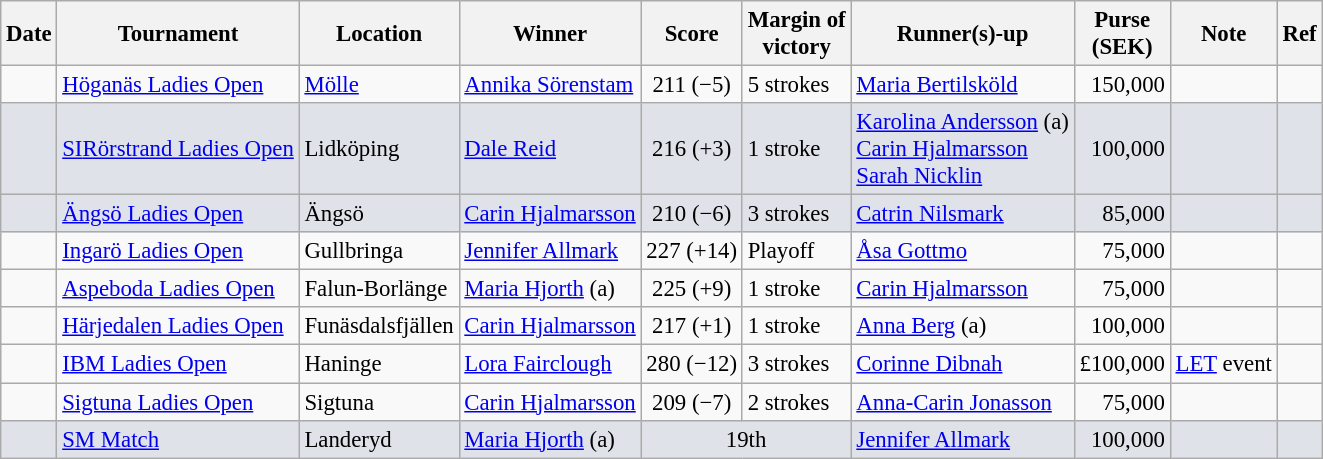<table class="wikitable" style="font-size:95%;">
<tr>
<th>Date</th>
<th>Tournament</th>
<th>Location</th>
<th>Winner</th>
<th>Score</th>
<th>Margin of<br>victory</th>
<th>Runner(s)-up</th>
<th>Purse<br>(SEK)</th>
<th>Note</th>
<th>Ref</th>
</tr>
<tr>
<td></td>
<td><a href='#'>Höganäs Ladies Open</a></td>
<td><a href='#'>Mölle</a></td>
<td> <a href='#'>Annika Sörenstam</a></td>
<td align=center>211 (−5)</td>
<td>5 strokes</td>
<td> <a href='#'>Maria Bertilsköld</a></td>
<td align=right>150,000</td>
<td></td>
<td></td>
</tr>
<tr style="background:#dfe2e9;">
<td></td>
<td><a href='#'>SI</a><a href='#'>Rörstrand Ladies Open</a></td>
<td>Lidköping</td>
<td> <a href='#'>Dale Reid</a></td>
<td align=center>216 (+3)</td>
<td>1 stroke</td>
<td> <a href='#'>Karolina Andersson</a> (a)<br> <a href='#'>Carin Hjalmarsson</a><br> <a href='#'>Sarah Nicklin</a></td>
<td align=right>100,000</td>
<td></td>
<td></td>
</tr>
<tr style="background:#dfe2e9;">
<td></td>
<td><a href='#'>Ängsö Ladies Open</a></td>
<td>Ängsö</td>
<td> <a href='#'>Carin Hjalmarsson</a></td>
<td align=center>210 (−6)</td>
<td>3 strokes</td>
<td> <a href='#'>Catrin Nilsmark</a></td>
<td align=right>85,000</td>
<td></td>
<td></td>
</tr>
<tr>
<td></td>
<td><a href='#'>Ingarö Ladies Open</a></td>
<td>Gullbringa</td>
<td> <a href='#'>Jennifer Allmark</a></td>
<td align=center>227 (+14)</td>
<td>Playoff</td>
<td> <a href='#'>Åsa Gottmo</a></td>
<td align=right>75,000</td>
<td></td>
<td></td>
</tr>
<tr>
<td></td>
<td><a href='#'>Aspeboda Ladies Open</a></td>
<td>Falun-Borlänge</td>
<td> <a href='#'>Maria Hjorth</a> (a)</td>
<td align=center>225 (+9)</td>
<td>1 stroke</td>
<td> <a href='#'>Carin Hjalmarsson</a></td>
<td align=right>75,000</td>
<td></td>
<td></td>
</tr>
<tr>
<td></td>
<td><a href='#'>Härjedalen Ladies Open</a></td>
<td>Funäsdalsfjällen</td>
<td> <a href='#'>Carin Hjalmarsson</a></td>
<td align=center>217 (+1)</td>
<td>1 stroke</td>
<td> <a href='#'>Anna Berg</a> (a)</td>
<td align=right>100,000</td>
<td></td>
<td></td>
</tr>
<tr>
<td></td>
<td><a href='#'>IBM Ladies Open</a></td>
<td>Haninge</td>
<td> <a href='#'>Lora Fairclough</a></td>
<td align=center>280 (−12)</td>
<td>3 strokes</td>
<td> <a href='#'>Corinne Dibnah</a></td>
<td align=right>£100,000</td>
<td><a href='#'>LET</a> event</td>
<td></td>
</tr>
<tr>
<td></td>
<td><a href='#'>Sigtuna Ladies Open</a></td>
<td>Sigtuna</td>
<td> <a href='#'>Carin Hjalmarsson</a></td>
<td align=center>209 (−7)</td>
<td>2 strokes</td>
<td> <a href='#'>Anna-Carin Jonasson</a></td>
<td align=right>75,000</td>
<td></td>
<td></td>
</tr>
<tr style="background:#dfe2e9;">
<td></td>
<td><a href='#'>SM Match</a></td>
<td>Landeryd</td>
<td> <a href='#'>Maria Hjorth</a> (a)</td>
<td colspan=2 align=center>19th</td>
<td> <a href='#'>Jennifer Allmark</a></td>
<td align=right>100,000</td>
<td></td>
<td></td>
</tr>
</table>
